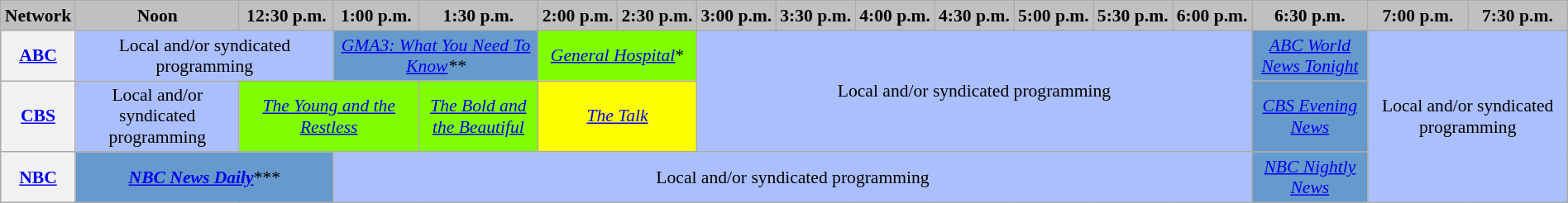<table class="wikitable" style="width:100%;margin-right:0;font-size:90%;text-align:center">
<tr>
<th style="background:#C0C0C0; text-align:center;">Network</th>
<th style="background:#C0C0C0; text-align:center;">Noon</th>
<th style="background:#C0C0C0; text-align:center;">12:30 p.m.</th>
<th style="background:#C0C0C0; text-align:center;">1:00 p.m.</th>
<th style="background:#C0C0C0; text-align:center;">1:30 p.m.</th>
<th style="background:#C0C0C0; text-align:center;">2:00 p.m.</th>
<th style="background:#C0C0C0; text-align:center;">2:30 p.m.</th>
<th style="background:#C0C0C0; text-align:center;">3:00 p.m.</th>
<th style="background:#C0C0C0; text-align:center;">3:30 p.m.</th>
<th style="background:#C0C0C0; text-align:center;">4:00 p.m.</th>
<th style="background:#C0C0C0; text-align:center;">4:30 p.m.</th>
<th style="background:#C0C0C0; text-align:center;">5:00 p.m.</th>
<th style="background:#C0C0C0; text-align:center;">5:30 p.m.</th>
<th style="background:#C0C0C0; text-align:center;">6:00 p.m.</th>
<th style="background:#C0C0C0; text-align:center;">6:30 p.m.</th>
<th style="background:#C0C0C0; text-align:center;">7:00 p.m.</th>
<th style="background:#C0C0C0; text-align:center;">7:30 p.m.</th>
</tr>
<tr>
<th><a href='#'>ABC</a></th>
<td colspan="2" style="background:#abbfff;">Local and/or syndicated programming</td>
<td colspan="2" style="background: #6699CC;"><em><a href='#'>GMA3: What You Need To Know</a>**</em></td>
<td colspan="2" style="background: chartreuse"><em><a href='#'>General Hospital</a></em>*</td>
<td colspan="7" rowspan="2" style="background:#abbfff;">Local and/or syndicated programming</td>
<td style="background: #6699CC"><em><a href='#'>ABC World News Tonight</a></em></td>
<td colspan="2" rowspan="3" style="background:#abbfff;">Local and/or syndicated programming</td>
</tr>
<tr>
<th><a href='#'>CBS</a></th>
<td style="background:#abbfff;">Local and/or syndicated programming</td>
<td colspan="2" style="background: chartreuse"><em><a href='#'>The Young and the Restless</a></em></td>
<td style="background: chartreuse"><em><a href='#'>The Bold and the Beautiful</a></em></td>
<td colspan="2" style="background:#ffff00;"><em><a href='#'>The Talk</a></em></td>
<td style="background: #6699CC;"><em><a href='#'>CBS Evening News</a></em></td>
</tr>
<tr>
<th><a href='#'>NBC</a></th>
<td colspan="2" style="background: #6699CC;"><strong><em><a href='#'>NBC News Daily</a></em></strong>***</td>
<td colspan="11" style="background:#abbfff;">Local and/or syndicated programming</td>
<td style="background: #6699CC;"><em><a href='#'>NBC Nightly News</a></em></td>
</tr>
</table>
